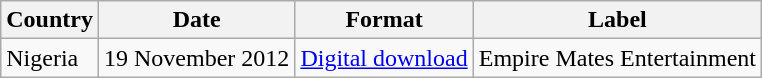<table class="wikitable">
<tr>
<th>Country</th>
<th>Date</th>
<th>Format</th>
<th>Label</th>
</tr>
<tr>
<td>Nigeria</td>
<td>19 November 2012</td>
<td><a href='#'>Digital download</a></td>
<td>Empire Mates Entertainment</td>
</tr>
</table>
